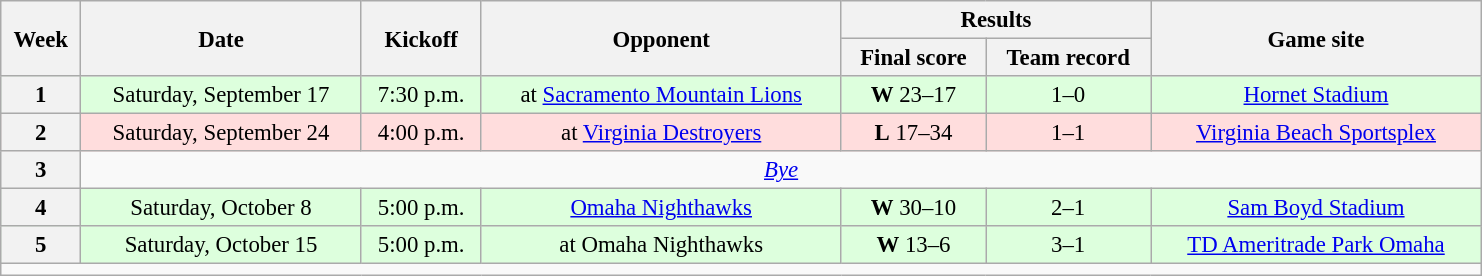<table class="wikitable" style="font-size:95%; text-align:center; width:65em">
<tr>
<th rowspan="2">Week</th>
<th rowspan="2">Date</th>
<th rowspan="2">Kickoff</th>
<th rowspan="2">Opponent</th>
<th colspan="2">Results</th>
<th rowspan="2">Game site</th>
</tr>
<tr>
<th>Final score</th>
<th>Team record</th>
</tr>
<tr bgcolor="#DDFFDD">
<th>1</th>
<td>Saturday, September 17</td>
<td>7:30 p.m.</td>
<td>at <a href='#'>Sacramento Mountain Lions</a></td>
<td><strong>W</strong> 23–17</td>
<td>1–0</td>
<td><a href='#'>Hornet Stadium</a></td>
</tr>
<tr bgcolor="#FFDDDD">
<th>2</th>
<td>Saturday, September 24</td>
<td>4:00 p.m.</td>
<td>at <a href='#'>Virginia Destroyers</a></td>
<td><strong>L</strong> 17–34</td>
<td>1–1</td>
<td><a href='#'>Virginia Beach Sportsplex</a></td>
</tr>
<tr>
<th>3</th>
<td colspan=6><em><a href='#'>Bye</a></em></td>
</tr>
<tr bgcolor="#DDFFDD">
<th>4</th>
<td>Saturday, October 8</td>
<td>5:00 p.m.</td>
<td><a href='#'>Omaha Nighthawks</a></td>
<td><strong>W</strong> 30–10</td>
<td>2–1</td>
<td><a href='#'>Sam Boyd Stadium</a></td>
</tr>
<tr bgcolor="DDFFDD">
<th>5</th>
<td>Saturday, October 15</td>
<td>5:00 p.m.</td>
<td>at Omaha Nighthawks</td>
<td><strong>W</strong> 13–6</td>
<td>3–1</td>
<td><a href='#'>TD Ameritrade Park Omaha</a></td>
</tr>
<tr>
<td colspan="7"></td>
</tr>
</table>
